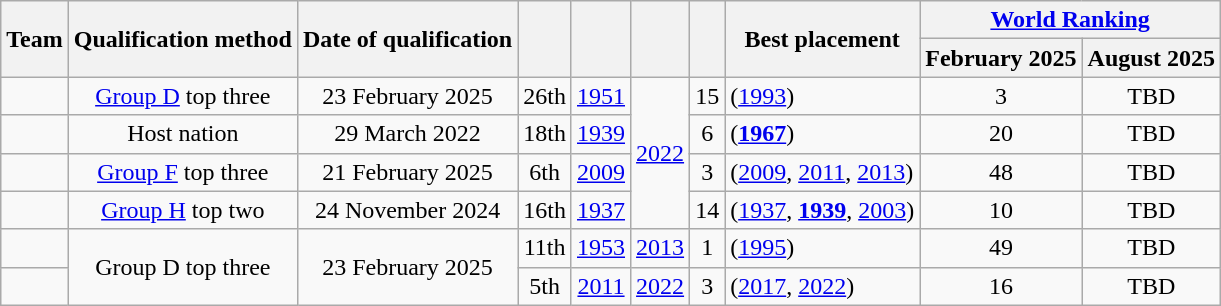<table class="wikitable sortable">
<tr>
<th rowspan=2>Team</th>
<th rowspan=2>Qualification method</th>
<th rowspan=2>Date of qualification</th>
<th rowspan=2></th>
<th rowspan=2></th>
<th rowspan=2></th>
<th rowspan=2></th>
<th rowspan=2>Best placement</th>
<th colspan=2><a href='#'>World Ranking</a></th>
</tr>
<tr>
<th>February 2025</th>
<th>August 2025</th>
</tr>
<tr>
<td></td>
<td align="center"><a href='#'>Group D</a> top three</td>
<td align="center">23 February 2025</td>
<td align="center">26th</td>
<td align="center"><a href='#'>1951</a></td>
<td align="center" rowspan=4><a href='#'>2022</a></td>
<td align="center">15</td>
<td> (<a href='#'>1993</a>)</td>
<td align="center">3</td>
<td align="center">TBD</td>
</tr>
<tr>
<td></td>
<td align="center">Host nation</td>
<td align="center">29 March 2022</td>
<td align="center">18th</td>
<td align="center"><a href='#'>1939</a></td>
<td align="center">6</td>
<td> (<a href='#'><strong>1967</strong></a>)</td>
<td align="center">20</td>
<td align="center">TBD</td>
</tr>
<tr>
<td></td>
<td align="center"><a href='#'>Group F</a> top three</td>
<td align="center">21 February 2025</td>
<td align="center">6th</td>
<td align="center"><a href='#'>2009</a></td>
<td align="center">3</td>
<td> (<a href='#'>2009</a>, <a href='#'>2011</a>, <a href='#'>2013</a>)</td>
<td align="center">48</td>
<td align="center">TBD</td>
</tr>
<tr>
<td></td>
<td align="center"><a href='#'>Group H</a> top two</td>
<td align="center">24 November 2024</td>
<td align="center">16th</td>
<td align="center"><a href='#'>1937</a></td>
<td align="center">14</td>
<td> (<a href='#'>1937</a>, <a href='#'><strong>1939</strong></a>, <a href='#'>2003</a>)</td>
<td align="center">10</td>
<td align="center">TBD</td>
</tr>
<tr>
<td></td>
<td align="center" rowspan=2>Group D top three</td>
<td align="center" rowspan=2>23 February 2025</td>
<td align="center">11th</td>
<td align="center"><a href='#'>1953</a></td>
<td align="center"><a href='#'>2013</a></td>
<td align="center">1</td>
<td> (<a href='#'>1995</a>)</td>
<td align="center">49</td>
<td align="center">TBD</td>
</tr>
<tr>
<td></td>
<td align="center">5th</td>
<td align="center"><a href='#'>2011</a></td>
<td align="center"><a href='#'>2022</a></td>
<td align="center">3</td>
<td> (<a href='#'>2017</a>, <a href='#'>2022</a>)</td>
<td align="center">16</td>
<td align="center">TBD</td>
</tr>
</table>
